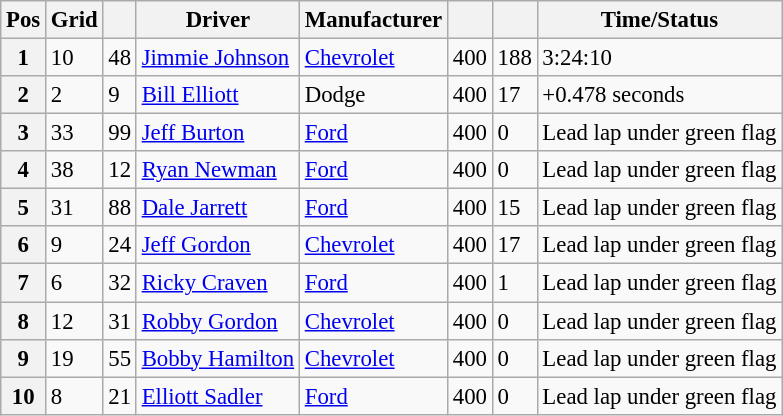<table class="wikitable" style="font-size:95%">
<tr>
<th>Pos</th>
<th>Grid</th>
<th></th>
<th>Driver</th>
<th>Manufacturer</th>
<th></th>
<th></th>
<th>Time/Status</th>
</tr>
<tr>
<th>1</th>
<td>10</td>
<td>48</td>
<td><a href='#'>Jimmie Johnson</a></td>
<td><a href='#'>Chevrolet</a></td>
<td>400</td>
<td>188</td>
<td>3:24:10</td>
</tr>
<tr>
<th>2</th>
<td>2</td>
<td>9</td>
<td><a href='#'>Bill Elliott</a></td>
<td>Dodge</td>
<td>400</td>
<td>17</td>
<td>+0.478 seconds</td>
</tr>
<tr>
<th>3</th>
<td>33</td>
<td>99</td>
<td><a href='#'>Jeff Burton</a></td>
<td><a href='#'>Ford</a></td>
<td>400</td>
<td>0</td>
<td>Lead lap under green flag</td>
</tr>
<tr>
<th>4</th>
<td>38</td>
<td>12</td>
<td><a href='#'>Ryan Newman</a></td>
<td><a href='#'>Ford</a></td>
<td>400</td>
<td>0</td>
<td>Lead lap under green flag</td>
</tr>
<tr>
<th>5</th>
<td>31</td>
<td>88</td>
<td><a href='#'>Dale Jarrett</a></td>
<td><a href='#'>Ford</a></td>
<td>400</td>
<td>15</td>
<td>Lead lap under green flag</td>
</tr>
<tr>
<th>6</th>
<td>9</td>
<td>24</td>
<td><a href='#'>Jeff Gordon</a></td>
<td><a href='#'>Chevrolet</a></td>
<td>400</td>
<td>17</td>
<td>Lead lap under green flag</td>
</tr>
<tr>
<th>7</th>
<td>6</td>
<td>32</td>
<td><a href='#'>Ricky Craven</a></td>
<td><a href='#'>Ford</a></td>
<td>400</td>
<td>1</td>
<td>Lead lap under green flag</td>
</tr>
<tr>
<th>8</th>
<td>12</td>
<td>31</td>
<td><a href='#'>Robby Gordon</a></td>
<td><a href='#'>Chevrolet</a></td>
<td>400</td>
<td>0</td>
<td>Lead lap under green flag</td>
</tr>
<tr>
<th>9</th>
<td>19</td>
<td>55</td>
<td><a href='#'>Bobby Hamilton</a></td>
<td><a href='#'>Chevrolet</a></td>
<td>400</td>
<td>0</td>
<td>Lead lap under green flag</td>
</tr>
<tr>
<th>10</th>
<td>8</td>
<td>21</td>
<td><a href='#'>Elliott Sadler</a></td>
<td><a href='#'>Ford</a></td>
<td>400</td>
<td>0</td>
<td>Lead lap under green flag</td>
</tr>
</table>
